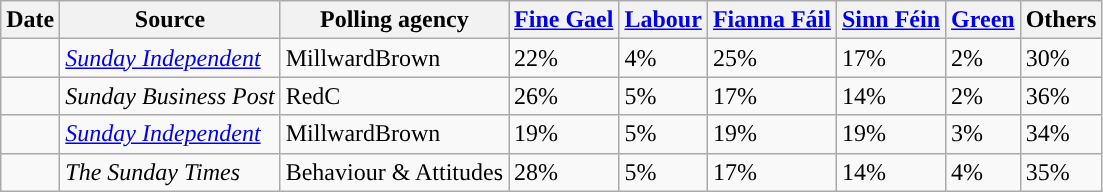<table class="wikitable sortable">
<tr>
<th>Date</th>
<th>Source</th>
<th>Polling agency</th>
<th class=unsortable style="background:"><a href='#'><span>Fine Gael</span></a></th>
<th class=unsortable style="background:"><a href='#'><span>Labour</span></a></th>
<th class=unsortable style="background:"><a href='#'><span>Fianna Fáil</span></a></th>
<th class=unsortable style="background:"><a href='#'><span>Sinn Féin</span></a></th>
<th class=unsortable style="background:"><a href='#'><span>Green</span></a></th>
<th class=unsortable>Others</th>
</tr>
<tr>
<td></td>
<td><em><a href='#'>Sunday Independent</a></em></td>
<td>MillwardBrown</td>
<td>22%</td>
<td>4%</td>
<td>25%</td>
<td>17%</td>
<td>2%</td>
<td>30%</td>
</tr>
<tr>
<td></td>
<td><em>Sunday Business Post</em></td>
<td>RedC</td>
<td>26%</td>
<td>5%</td>
<td>17%</td>
<td>14%</td>
<td>2%</td>
<td>36%</td>
</tr>
<tr>
<td></td>
<td><em><a href='#'>Sunday Independent</a></em></td>
<td>MillwardBrown</td>
<td>19%</td>
<td>5%</td>
<td>19%</td>
<td>19%</td>
<td>3%</td>
<td>34%</td>
</tr>
<tr>
<td></td>
<td><em>The Sunday Times</em></td>
<td>Behaviour & Attitudes</td>
<td>28%</td>
<td>5%</td>
<td>17%</td>
<td>14%</td>
<td>4%</td>
<td>35%</td>
</tr>
</table>
